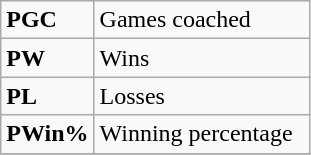<table class="wikitable">
<tr>
<td><strong>PGC</strong></td>
<td>Games coached</td>
</tr>
<tr>
<td><strong>PW</strong></td>
<td>Wins</td>
</tr>
<tr>
<td><strong>PL</strong></td>
<td>Losses</td>
</tr>
<tr>
<td><strong>PWin%</strong></td>
<td>Winning percentage  </td>
</tr>
<tr>
</tr>
</table>
